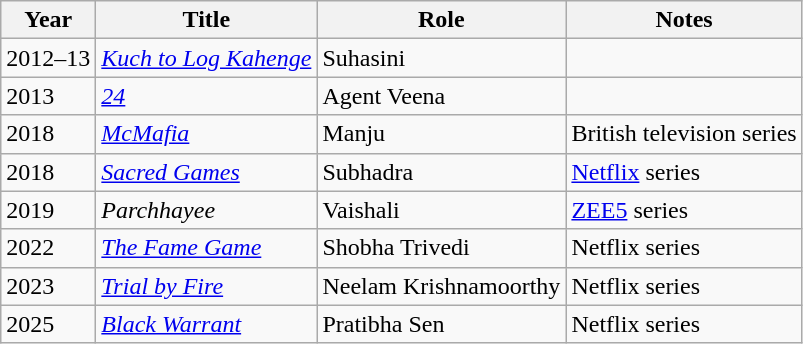<table class="wikitable sortable">
<tr>
<th>Year</th>
<th>Title</th>
<th>Role</th>
<th>Notes</th>
</tr>
<tr>
<td>2012–13</td>
<td><em><a href='#'>Kuch to Log Kahenge</a></em></td>
<td>Suhasini</td>
<td></td>
</tr>
<tr>
<td>2013</td>
<td><em><a href='#'>24</a></em></td>
<td>Agent Veena</td>
<td></td>
</tr>
<tr>
<td>2018</td>
<td><em><a href='#'>McMafia</a></em></td>
<td>Manju</td>
<td>British television series</td>
</tr>
<tr>
<td>2018</td>
<td><em><a href='#'>Sacred Games</a></em></td>
<td>Subhadra</td>
<td><a href='#'>Netflix</a> series</td>
</tr>
<tr>
<td>2019</td>
<td><em>Parchhayee</em></td>
<td>Vaishali</td>
<td><a href='#'>ZEE5</a> series</td>
</tr>
<tr>
<td>2022</td>
<td><em><a href='#'>The Fame Game</a></em></td>
<td>Shobha Trivedi</td>
<td>Netflix series</td>
</tr>
<tr>
<td>2023</td>
<td><em><a href='#'>Trial by Fire</a></em></td>
<td>Neelam Krishnamoorthy</td>
<td>Netflix series</td>
</tr>
<tr>
<td>2025</td>
<td><em><a href='#'>Black Warrant</a></em></td>
<td>Pratibha Sen</td>
<td>Netflix series</td>
</tr>
</table>
